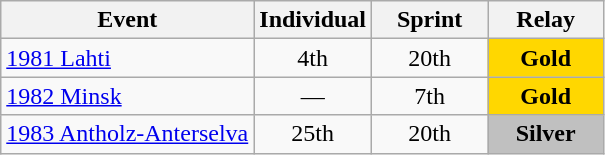<table class="wikitable" style="text-align: center;">
<tr ">
<th>Event</th>
<th style="width:70px;">Individual</th>
<th style="width:70px;">Sprint</th>
<th style="width:70px;">Relay</th>
</tr>
<tr>
<td align=left> <a href='#'>1981 Lahti</a></td>
<td>4th</td>
<td>20th</td>
<td style="background:gold;"><strong>Gold</strong></td>
</tr>
<tr>
<td align=left> <a href='#'>1982 Minsk</a></td>
<td>—</td>
<td>7th</td>
<td style="background:gold;"><strong>Gold</strong></td>
</tr>
<tr>
<td align=left> <a href='#'>1983 Antholz-Anterselva</a></td>
<td>25th</td>
<td>20th</td>
<td style="background:silver;"><strong>Silver</strong></td>
</tr>
</table>
